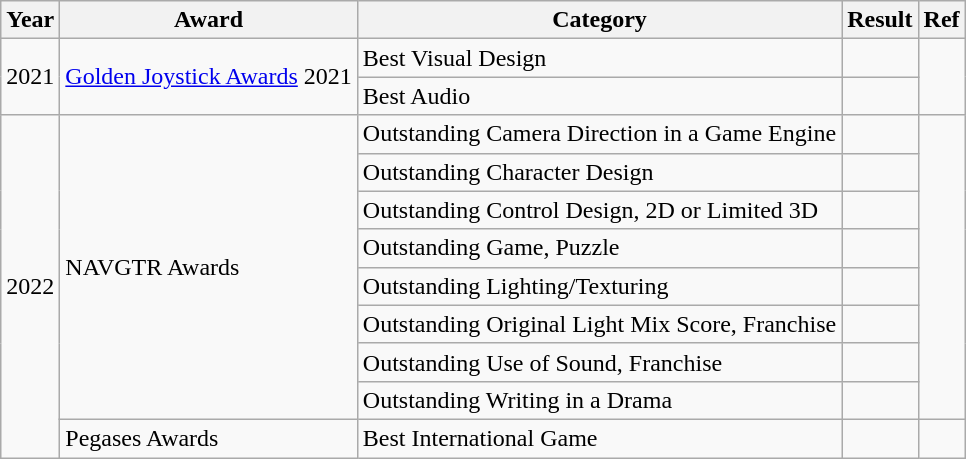<table class="wikitable unsortable">
<tr>
<th>Year</th>
<th>Award</th>
<th>Category</th>
<th>Result</th>
<th>Ref</th>
</tr>
<tr>
<td rowspan="2">2021</td>
<td rowspan="2"><a href='#'>Golden Joystick Awards</a> 2021</td>
<td>Best Visual Design</td>
<td></td>
<td rowspan="2" style="text-align:center;"></td>
</tr>
<tr>
<td>Best Audio</td>
<td></td>
</tr>
<tr>
<td rowspan="9">2022</td>
<td rowspan="8">NAVGTR Awards</td>
<td>Outstanding Camera Direction in a Game Engine</td>
<td></td>
<td rowspan="8" style="text-align:center;"></td>
</tr>
<tr>
<td>Outstanding Character Design</td>
<td></td>
</tr>
<tr>
<td>Outstanding Control Design, 2D or Limited 3D</td>
<td></td>
</tr>
<tr>
<td>Outstanding Game, Puzzle</td>
<td></td>
</tr>
<tr>
<td>Outstanding Lighting/Texturing</td>
<td></td>
</tr>
<tr>
<td>Outstanding Original Light Mix Score, Franchise</td>
<td></td>
</tr>
<tr>
<td>Outstanding Use of Sound, Franchise</td>
<td></td>
</tr>
<tr>
<td>Outstanding Writing in a Drama</td>
<td></td>
</tr>
<tr>
<td>Pegases Awards</td>
<td>Best International Game</td>
<td></td>
<td align="center"></td>
</tr>
</table>
